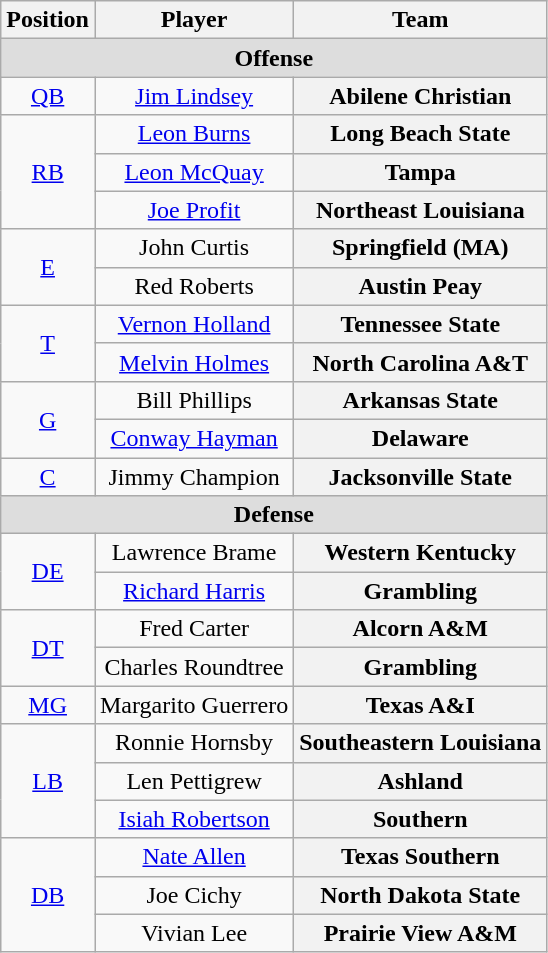<table class="wikitable">
<tr>
<th>Position</th>
<th>Player</th>
<th>Team</th>
</tr>
<tr>
<td colspan="3" style="text-align:center; background:#ddd;"><strong>Offense </strong></td>
</tr>
<tr style="text-align:center;">
<td><a href='#'>QB</a></td>
<td><a href='#'>Jim Lindsey</a></td>
<th Style = >Abilene Christian</th>
</tr>
<tr style="text-align:center;">
<td rowspan="3"><a href='#'>RB</a></td>
<td><a href='#'>Leon Burns</a></td>
<th Style = >Long Beach State</th>
</tr>
<tr style="text-align:center;">
<td><a href='#'>Leon McQuay</a></td>
<th Style = >Tampa</th>
</tr>
<tr style="text-align:center;">
<td><a href='#'>Joe Profit</a></td>
<th Style = >Northeast Louisiana</th>
</tr>
<tr style="text-align:center;">
<td rowspan="2"><a href='#'>E</a></td>
<td>John Curtis</td>
<th Style = >Springfield (MA)</th>
</tr>
<tr style="text-align:center;">
<td>Red Roberts</td>
<th Style = >Austin Peay</th>
</tr>
<tr style="text-align:center;">
<td rowspan="2"><a href='#'>T</a></td>
<td><a href='#'>Vernon Holland</a></td>
<th Style = >Tennessee State</th>
</tr>
<tr style="text-align:center;">
<td><a href='#'>Melvin Holmes</a></td>
<th Style = >North Carolina A&T</th>
</tr>
<tr style="text-align:center;">
<td rowspan="2"><a href='#'>G</a></td>
<td>Bill Phillips</td>
<th Style = >Arkansas State</th>
</tr>
<tr style="text-align:center;">
<td><a href='#'>Conway Hayman</a></td>
<th Style = >Delaware</th>
</tr>
<tr style="text-align:center;">
<td><a href='#'>C</a></td>
<td>Jimmy Champion</td>
<th Style = >Jacksonville State</th>
</tr>
<tr>
<td colspan="3" style="text-align:center; background:#ddd;"><strong>Defense</strong></td>
</tr>
<tr style="text-align:center;">
<td rowspan="2"><a href='#'>DE</a></td>
<td>Lawrence Brame</td>
<th Style = >Western Kentucky</th>
</tr>
<tr style="text-align:center;">
<td><a href='#'>Richard Harris</a></td>
<th Style = >Grambling</th>
</tr>
<tr style="text-align:center;">
<td rowspan="2"><a href='#'>DT</a></td>
<td>Fred Carter</td>
<th Style = >Alcorn A&M</th>
</tr>
<tr style="text-align:center;">
<td>Charles Roundtree</td>
<th Style = >Grambling</th>
</tr>
<tr style="text-align:center;">
<td><a href='#'>MG</a></td>
<td>Margarito Guerrero</td>
<th Style = >Texas A&I</th>
</tr>
<tr style="text-align:center;">
<td rowspan="3"><a href='#'>LB</a></td>
<td>Ronnie Hornsby</td>
<th Style = >Southeastern Louisiana</th>
</tr>
<tr style="text-align:center;">
<td>Len Pettigrew</td>
<th Style = >Ashland</th>
</tr>
<tr style="text-align:center;">
<td><a href='#'>Isiah Robertson</a></td>
<th Style = >Southern</th>
</tr>
<tr style="text-align:center;">
<td rowspan="3"><a href='#'>DB</a></td>
<td><a href='#'>Nate Allen</a></td>
<th Style = >Texas Southern</th>
</tr>
<tr style="text-align:center;">
<td>Joe Cichy</td>
<th Style = >North Dakota State</th>
</tr>
<tr style="text-align:center;">
<td>Vivian Lee</td>
<th Style = >Prairie View A&M</th>
</tr>
</table>
